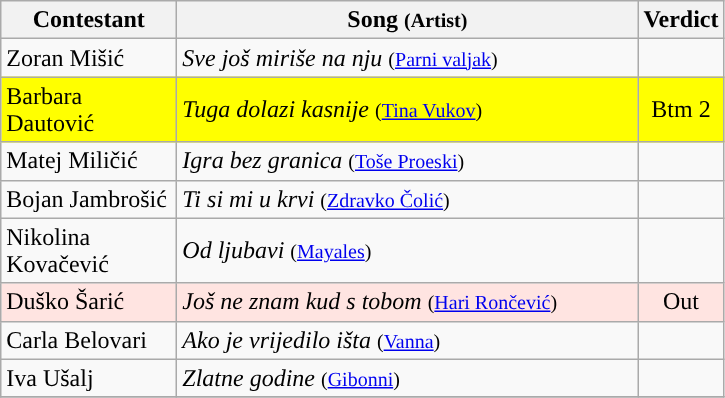<table class="wikitable">
<tr>
<th width="110">Contestant</th>
<th width="300">Song <small>(Artist)</small></th>
<th width="28">Verdict</th>
</tr>
<tr>
<td align="left">Zoran Mišić</td>
<td align="left"><em>Sve još miriše na nju</em> <small>(<a href='#'>Parni valjak</a>)</small></td>
<td align="center"></td>
</tr>
<tr bgcolor="yellow">
<td align="left">Barbara Dautović</td>
<td align="left"><em>Tuga dolazi kasnije</em> <small>(<a href='#'>Tina Vukov</a>)</small></td>
<td align="center">Btm 2</td>
</tr>
<tr>
<td align="left">Matej Miličić</td>
<td align="left"><em>Igra bez granica</em> <small>(<a href='#'>Toše Proeski</a>)</small></td>
<td align="center"></td>
</tr>
<tr>
<td align="left">Bojan Jambrošić</td>
<td align="left"><em>Ti si mi u krvi</em> <small>(<a href='#'>Zdravko Čolić</a>)</small></td>
<td align="center"></td>
</tr>
<tr>
<td align="left">Nikolina Kovačević</td>
<td align="left"><em>Od ljubavi</em> <small>(<a href='#'>Mayales</a>)</small></td>
<td align="center"></td>
</tr>
<tr bgcolor="#FFE4E1">
<td align="left">Duško Šarić</td>
<td align="left"><em>Još ne znam kud s tobom</em> <small>(<a href='#'>Hari Rončević</a>)</small></td>
<td align="center">Out</td>
</tr>
<tr>
<td align="left">Carla Belovari</td>
<td align="left"><em>Ako je vrijedilo išta</em> <small>(<a href='#'>Vanna</a>)</small></td>
<td align="center"></td>
</tr>
<tr>
<td align="left">Iva Ušalj</td>
<td align="left"><em>Zlatne godine</em> <small>(<a href='#'>Gibonni</a>)</small></td>
<td align="center"></td>
</tr>
<tr>
</tr>
</table>
